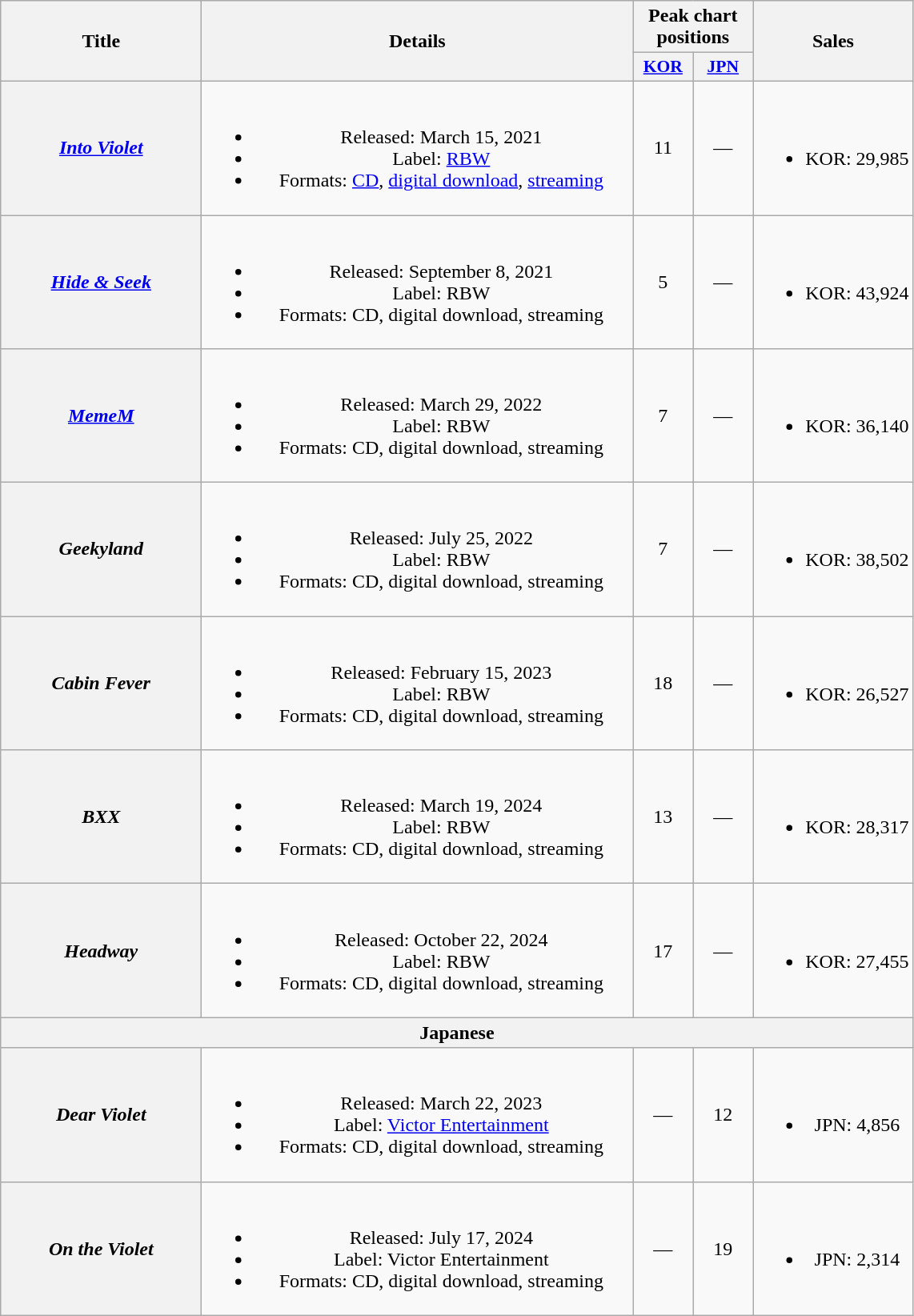<table class="wikitable plainrowheaders" style="text-align:center">
<tr>
<th scope="col" rowspan="2" style="width:10em">Title</th>
<th scope="col" rowspan="2" style="width:22em">Details</th>
<th scope="col" colspan="2">Peak chart positions</th>
<th scope="col" rowspan="2">Sales</th>
</tr>
<tr>
<th scope="col" style="width:3em;font-size:90%"><a href='#'>KOR</a><br></th>
<th scope="col" style="width:3em;font-size:90%"><a href='#'>JPN</a><br></th>
</tr>
<tr>
<th scope="row"><em><a href='#'>Into Violet</a></em></th>
<td><br><ul><li>Released: March 15, 2021</li><li>Label: <a href='#'>RBW</a></li><li>Formats: <a href='#'>CD</a>, <a href='#'>digital download</a>, <a href='#'>streaming</a></li></ul></td>
<td>11</td>
<td>—</td>
<td><br><ul><li>KOR: 29,985</li></ul></td>
</tr>
<tr>
<th scope="row"><em><a href='#'>Hide & Seek</a></em></th>
<td><br><ul><li>Released: September 8, 2021</li><li>Label: RBW</li><li>Formats: CD, digital download, streaming</li></ul></td>
<td>5</td>
<td>—</td>
<td><br><ul><li>KOR: 43,924</li></ul></td>
</tr>
<tr>
<th scope="row"><em><a href='#'>MemeM</a></em></th>
<td><br><ul><li>Released: March 29, 2022</li><li>Label: RBW</li><li>Formats: CD, digital download, streaming</li></ul></td>
<td>7</td>
<td>—</td>
<td><br><ul><li>KOR: 36,140</li></ul></td>
</tr>
<tr>
<th scope="row"><em>Geekyland</em></th>
<td><br><ul><li>Released: July 25, 2022</li><li>Label: RBW</li><li>Formats: CD, digital download, streaming</li></ul></td>
<td>7</td>
<td>—</td>
<td><br><ul><li>KOR: 38,502</li></ul></td>
</tr>
<tr>
<th scope="row"><em>Cabin Fever</em></th>
<td><br><ul><li>Released: February 15, 2023</li><li>Label: RBW</li><li>Formats: CD, digital download, streaming</li></ul></td>
<td>18</td>
<td>—</td>
<td><br><ul><li>KOR: 26,527</li></ul></td>
</tr>
<tr>
<th scope="row"><em>BXX</em></th>
<td><br><ul><li>Released: March 19, 2024</li><li>Label: RBW</li><li>Formats: CD, digital download, streaming</li></ul></td>
<td>13</td>
<td>—</td>
<td><br><ul><li>KOR: 28,317</li></ul></td>
</tr>
<tr>
<th scope="row"><em>Headway</em></th>
<td><br><ul><li>Released: October 22, 2024</li><li>Label: RBW</li><li>Formats: CD, digital download, streaming</li></ul></td>
<td>17</td>
<td>—</td>
<td><br><ul><li>KOR: 27,455</li></ul></td>
</tr>
<tr>
<th colspan="5">Japanese</th>
</tr>
<tr>
<th scope="row"><em>Dear Violet</em></th>
<td><br><ul><li>Released: March 22, 2023</li><li>Label: <a href='#'>Victor Entertainment</a></li><li>Formats: CD, digital download, streaming</li></ul></td>
<td>—</td>
<td>12</td>
<td><br><ul><li>JPN: 4,856</li></ul></td>
</tr>
<tr>
<th scope="row"><em>On the Violet</em></th>
<td><br><ul><li>Released: July 17, 2024</li><li>Label: Victor Entertainment</li><li>Formats: CD, digital download, streaming</li></ul></td>
<td>—</td>
<td>19</td>
<td><br><ul><li>JPN: 2,314</li></ul></td>
</tr>
</table>
